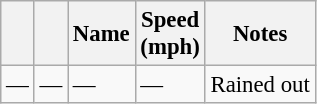<table class="wikitable" style="font-size: 95%;">
<tr>
<th></th>
<th></th>
<th>Name</th>
<th>Speed<br>(mph)</th>
<th>Notes</th>
</tr>
<tr>
<td align="center">—</td>
<td>—</td>
<td>—</td>
<td>—</td>
<td>Rained out</td>
</tr>
</table>
